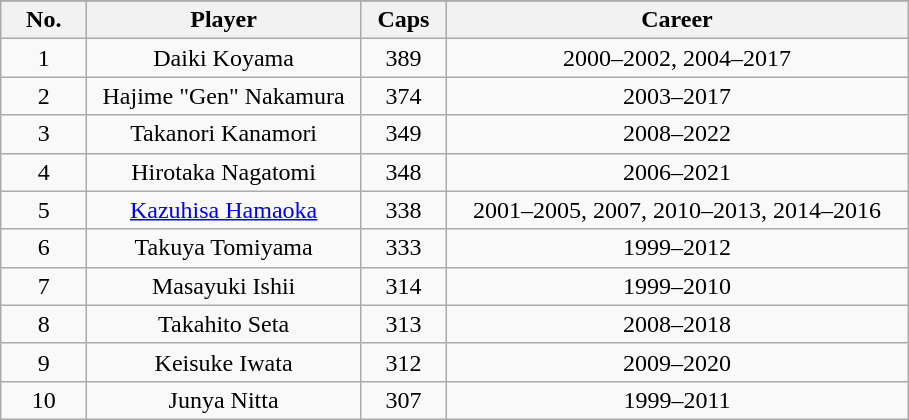<table class="wikitable" style="text-align:center;">
<tr>
</tr>
<tr>
<th width=50px>No.</th>
<th style="width:175px;">Player</th>
<th width=50px>Caps</th>
<th style="width:300px;">Career</th>
</tr>
<tr>
<td>1</td>
<td>Daiki Koyama</td>
<td>389</td>
<td>2000–2002, 2004–2017</td>
</tr>
<tr>
<td>2</td>
<td>Hajime "Gen" Nakamura</td>
<td>374</td>
<td>2003–2017</td>
</tr>
<tr>
<td>3</td>
<td>Takanori Kanamori</td>
<td>349</td>
<td>2008–2022</td>
</tr>
<tr>
<td>4</td>
<td>Hirotaka Nagatomi</td>
<td>348</td>
<td>2006–2021</td>
</tr>
<tr>
<td>5</td>
<td><a href='#'>Kazuhisa Hamaoka</a></td>
<td>338</td>
<td>2001–2005, 2007, 2010–2013, 2014–2016</td>
</tr>
<tr>
<td>6</td>
<td>Takuya Tomiyama</td>
<td>333</td>
<td>1999–2012</td>
</tr>
<tr>
<td>7</td>
<td>Masayuki Ishii</td>
<td>314</td>
<td>1999–2010</td>
</tr>
<tr>
<td>8</td>
<td>Takahito Seta</td>
<td>313</td>
<td>2008–2018</td>
</tr>
<tr>
<td>9</td>
<td>Keisuke Iwata</td>
<td>312</td>
<td>2009–2020</td>
</tr>
<tr>
<td>10</td>
<td>Junya Nitta</td>
<td>307</td>
<td>1999–2011</td>
</tr>
</table>
